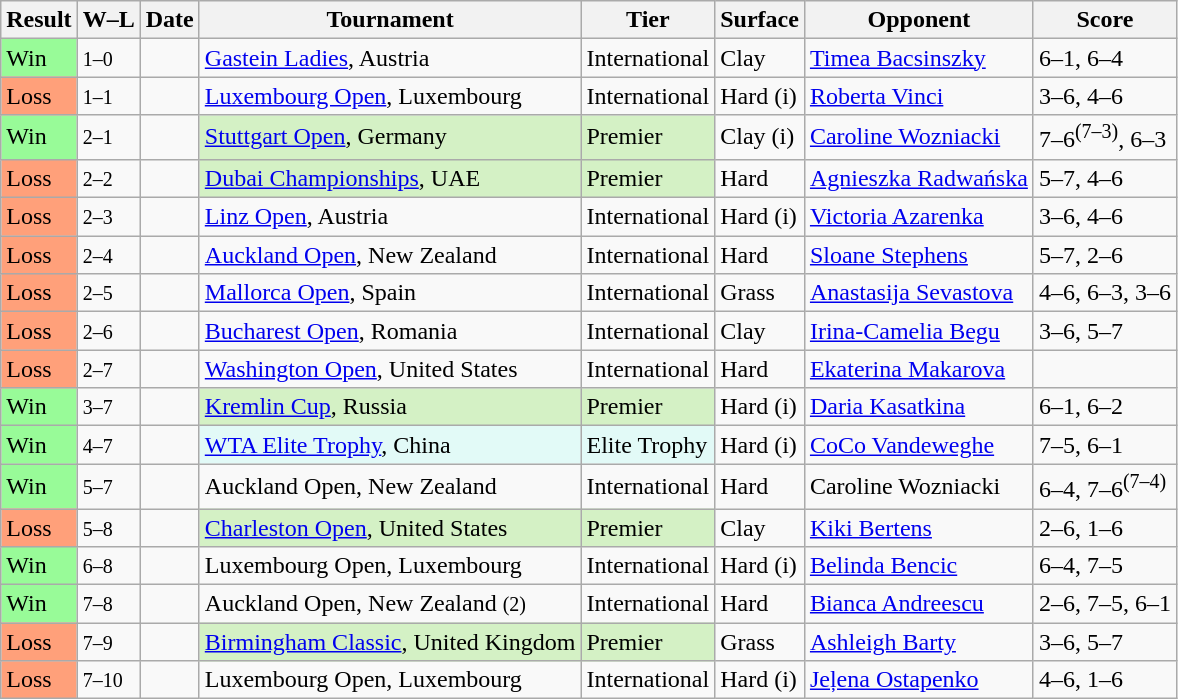<table class="sortable wikitable nowrap">
<tr>
<th>Result</th>
<th class="unsortable">W–L</th>
<th>Date</th>
<th>Tournament</th>
<th>Tier</th>
<th>Surface</th>
<th>Opponent</th>
<th class="unsortable">Score</th>
</tr>
<tr>
<td style="background:#98fb98;">Win</td>
<td><small>1–0</small></td>
<td><a href='#'></a></td>
<td><a href='#'>Gastein Ladies</a>, Austria</td>
<td>International</td>
<td>Clay</td>
<td> <a href='#'>Timea Bacsinszky</a></td>
<td>6–1, 6–4</td>
</tr>
<tr>
<td style="background:#ffa07a;">Loss</td>
<td><small>1–1</small></td>
<td><a href='#'></a></td>
<td><a href='#'>Luxembourg Open</a>, Luxembourg</td>
<td>International</td>
<td>Hard (i)</td>
<td> <a href='#'>Roberta Vinci</a></td>
<td>3–6, 4–6</td>
</tr>
<tr>
<td style="background:#98fb98;">Win</td>
<td><small>2–1</small></td>
<td><a href='#'></a></td>
<td style="background:#d4f1c5;"><a href='#'>Stuttgart Open</a>, Germany</td>
<td style="background:#d4f1c5;">Premier</td>
<td>Clay (i)</td>
<td> <a href='#'>Caroline Wozniacki</a></td>
<td>7–6<sup>(7–3)</sup>, 6–3</td>
</tr>
<tr>
<td style="background:#ffa07a;">Loss</td>
<td><small>2–2</small></td>
<td><a href='#'></a></td>
<td style="background:#d4f1c5;"><a href='#'>Dubai Championships</a>, UAE</td>
<td style="background:#d4f1c5;">Premier</td>
<td>Hard</td>
<td> <a href='#'>Agnieszka Radwańska</a></td>
<td>5–7, 4–6</td>
</tr>
<tr>
<td style="background:#ffa07a;">Loss</td>
<td><small>2–3</small></td>
<td><a href='#'></a></td>
<td><a href='#'>Linz Open</a>, Austria</td>
<td>International</td>
<td>Hard (i)</td>
<td> <a href='#'>Victoria Azarenka</a></td>
<td>3–6, 4–6</td>
</tr>
<tr>
<td style="background:#ffa07a;">Loss</td>
<td><small>2–4</small></td>
<td><a href='#'></a></td>
<td><a href='#'>Auckland Open</a>, New Zealand</td>
<td>International</td>
<td>Hard</td>
<td> <a href='#'>Sloane Stephens</a></td>
<td>5–7, 2–6</td>
</tr>
<tr>
<td style="background:#ffa07a;">Loss</td>
<td><small>2–5</small></td>
<td><a href='#'></a></td>
<td><a href='#'>Mallorca Open</a>, Spain</td>
<td>International</td>
<td>Grass</td>
<td> <a href='#'>Anastasija Sevastova</a></td>
<td>4–6, 6–3, 3–6</td>
</tr>
<tr>
<td style="background:#ffa07a;">Loss</td>
<td><small>2–6</small></td>
<td><a href='#'></a></td>
<td><a href='#'>Bucharest Open</a>, Romania</td>
<td>International</td>
<td>Clay</td>
<td> <a href='#'>Irina-Camelia Begu</a></td>
<td>3–6, 5–7</td>
</tr>
<tr>
<td style="background:#ffa07a;">Loss</td>
<td><small>2–7</small></td>
<td><a href='#'></a></td>
<td><a href='#'>Washington Open</a>, United States</td>
<td>International</td>
<td>Hard</td>
<td> <a href='#'>Ekaterina Makarova</a></td>
<td></td>
</tr>
<tr>
<td style="background:#98fb98;">Win</td>
<td><small>3–7</small></td>
<td><a href='#'></a></td>
<td style="background:#d4f1c5;"><a href='#'>Kremlin Cup</a>, Russia</td>
<td style="background:#d4f1c5;">Premier</td>
<td>Hard (i)</td>
<td> <a href='#'>Daria Kasatkina</a></td>
<td>6–1, 6–2</td>
</tr>
<tr>
<td style="background:#98fb98;">Win</td>
<td><small>4–7</small></td>
<td><a href='#'></a></td>
<td style="background:#e2faf7;"><a href='#'>WTA Elite Trophy</a>, China</td>
<td style="background:#e2faf7;">Elite Trophy</td>
<td>Hard (i)</td>
<td> <a href='#'>CoCo Vandeweghe</a></td>
<td>7–5, 6–1</td>
</tr>
<tr>
<td style="background:#98fb98;">Win</td>
<td><small>5–7</small></td>
<td><a href='#'></a></td>
<td>Auckland Open, New Zealand</td>
<td>International</td>
<td>Hard</td>
<td> Caroline Wozniacki</td>
<td>6–4, 7–6<sup>(7–4)</sup></td>
</tr>
<tr>
<td style="background:#ffa07a;">Loss</td>
<td><small>5–8</small></td>
<td><a href='#'></a></td>
<td bgcolor=d4f1c5><a href='#'>Charleston Open</a>, United States</td>
<td bgcolor=d4f1c5>Premier</td>
<td>Clay</td>
<td> <a href='#'>Kiki Bertens</a></td>
<td>2–6, 1–6</td>
</tr>
<tr>
<td style="background:#98fb98;">Win</td>
<td><small>6–8</small></td>
<td><a href='#'></a></td>
<td>Luxembourg Open, Luxembourg</td>
<td>International</td>
<td>Hard (i)</td>
<td> <a href='#'>Belinda Bencic</a></td>
<td>6–4, 7–5</td>
</tr>
<tr>
<td style="background:#98fb98;">Win</td>
<td><small>7–8</small></td>
<td><a href='#'></a></td>
<td>Auckland Open, New Zealand <small>(2)</small></td>
<td>International</td>
<td>Hard</td>
<td> <a href='#'>Bianca Andreescu</a></td>
<td>2–6, 7–5, 6–1</td>
</tr>
<tr>
<td style="background:#ffa07a;">Loss</td>
<td><small>7–9</small></td>
<td><a href='#'></a></td>
<td style="background:#d4f1c5;"><a href='#'>Birmingham Classic</a>, United Kingdom</td>
<td style="background:#d4f1c5;">Premier</td>
<td>Grass</td>
<td> <a href='#'>Ashleigh Barty</a></td>
<td>3–6, 5–7</td>
</tr>
<tr>
<td style="background:#ffa07a;">Loss</td>
<td><small>7–10</small></td>
<td><a href='#'></a></td>
<td>Luxembourg Open, Luxembourg</td>
<td>International</td>
<td>Hard (i)</td>
<td> <a href='#'>Jeļena Ostapenko</a></td>
<td>4–6, 1–6</td>
</tr>
</table>
